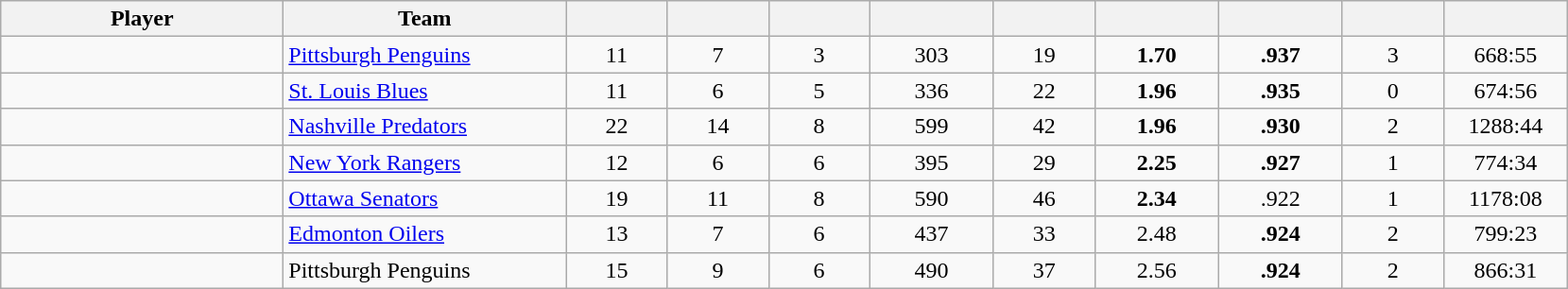<table style="padding:3px; border-spacing:0; text-align:center;" class="wikitable sortable">
<tr>
<th style="width:12em">Player</th>
<th style="width:12em">Team</th>
<th style="width:4em"></th>
<th style="width:4em"></th>
<th style="width:4em"></th>
<th style="width:5em"></th>
<th style="width:4em"></th>
<th style="width:5em"></th>
<th style="width:5em"></th>
<th style="width:4em"></th>
<th style="width:5em"></th>
</tr>
<tr>
<td align=left></td>
<td align=left><a href='#'>Pittsburgh Penguins</a></td>
<td>11</td>
<td>7</td>
<td>3</td>
<td>303</td>
<td>19</td>
<td><strong>1.70</strong></td>
<td><strong>.937</strong></td>
<td>3</td>
<td> 668:55</td>
</tr>
<tr>
<td align=left></td>
<td align=left><a href='#'>St. Louis Blues</a></td>
<td>11</td>
<td>6</td>
<td>5</td>
<td>336</td>
<td>22</td>
<td><strong>1.96</strong></td>
<td><strong>.935</strong></td>
<td>0</td>
<td> 674:56</td>
</tr>
<tr>
<td align=left></td>
<td align=left><a href='#'>Nashville Predators</a></td>
<td>22</td>
<td>14</td>
<td>8</td>
<td>599</td>
<td>42</td>
<td><strong>1.96</strong></td>
<td><strong>.930</strong></td>
<td>2</td>
<td> 1288:44</td>
</tr>
<tr>
<td align=left></td>
<td align=left><a href='#'>New York Rangers</a></td>
<td>12</td>
<td>6</td>
<td>6</td>
<td>395</td>
<td>29</td>
<td><strong>2.25</strong></td>
<td><strong>.927</strong></td>
<td>1</td>
<td> 774:34</td>
</tr>
<tr>
<td align=left></td>
<td align="left"><a href='#'>Ottawa Senators</a></td>
<td>19</td>
<td>11</td>
<td>8</td>
<td>590</td>
<td>46</td>
<td><strong>2.34</strong></td>
<td>.922</td>
<td>1</td>
<td> 1178:08</td>
</tr>
<tr>
<td align=left></td>
<td align=left><a href='#'>Edmonton Oilers</a></td>
<td>13</td>
<td>7</td>
<td>6</td>
<td>437</td>
<td>33</td>
<td>2.48</td>
<td><strong>.924</strong></td>
<td>2</td>
<td> 799:23</td>
</tr>
<tr>
<td align=left></td>
<td align=left>Pittsburgh Penguins</td>
<td>15</td>
<td>9</td>
<td>6</td>
<td>490</td>
<td>37</td>
<td>2.56</td>
<td><strong>.924</strong></td>
<td>2</td>
<td> 866:31</td>
</tr>
</table>
